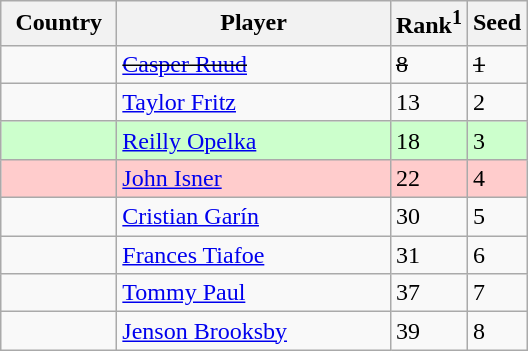<table class="sortable wikitable">
<tr>
<th width="70">Country</th>
<th width="175">Player</th>
<th>Rank<sup>1</sup></th>
<th>Seed</th>
</tr>
<tr>
<td><s></s></td>
<td><s><a href='#'>Casper Ruud</a></s></td>
<td><s>8</s></td>
<td><s>1</s></td>
</tr>
<tr>
<td></td>
<td><a href='#'>Taylor Fritz</a></td>
<td>13</td>
<td>2</td>
</tr>
<tr bgcolor=#cfc>
<td></td>
<td><a href='#'>Reilly Opelka</a></td>
<td>18</td>
<td>3</td>
</tr>
<tr bgcolor=#fcc>
<td></td>
<td><a href='#'>John Isner</a></td>
<td>22</td>
<td>4</td>
</tr>
<tr>
<td></td>
<td><a href='#'>Cristian Garín</a></td>
<td>30</td>
<td>5</td>
</tr>
<tr>
<td></td>
<td><a href='#'>Frances Tiafoe</a></td>
<td>31</td>
<td>6</td>
</tr>
<tr>
<td></td>
<td><a href='#'>Tommy Paul</a></td>
<td>37</td>
<td>7</td>
</tr>
<tr>
<td></td>
<td><a href='#'>Jenson Brooksby</a></td>
<td>39</td>
<td>8</td>
</tr>
</table>
